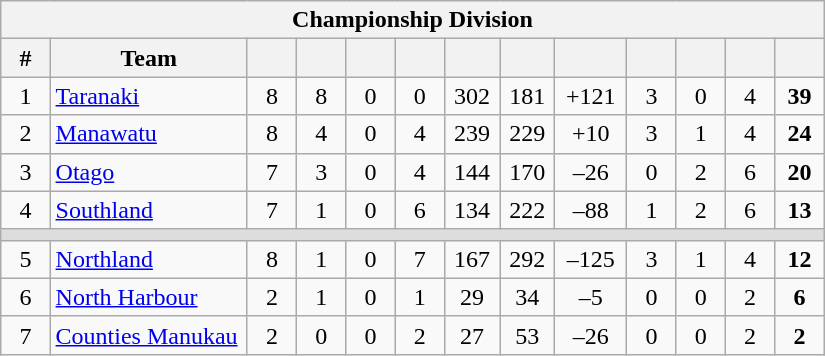<table class="wikitable" width="550px" style="text-align:center">
<tr>
<th colspan="13">Championship Division</th>
</tr>
<tr>
<th style="width:5%">#</th>
<th style="width:20%">Team</th>
<th style="width:5%"></th>
<th style="width:5%"></th>
<th style="width:5%"></th>
<th style="width:5%"></th>
<th style="width:5%"></th>
<th style="width:5%"></th>
<th style="width:7%"></th>
<th style="width:5%"></th>
<th style="width:5%"></th>
<th style="width:5%"></th>
<th style="width:5%"></th>
</tr>
<tr>
<td>1</td>
<td style="text-align:left"><a href='#'>Taranaki</a></td>
<td>8</td>
<td>8</td>
<td>0</td>
<td>0</td>
<td>302</td>
<td>181</td>
<td>+121</td>
<td>3</td>
<td>0</td>
<td>4</td>
<td><strong>39</strong></td>
</tr>
<tr>
<td>2</td>
<td style="text-align:left"><a href='#'>Manawatu</a></td>
<td>8</td>
<td>4</td>
<td>0</td>
<td>4</td>
<td>239</td>
<td>229</td>
<td>+10</td>
<td>3</td>
<td>1</td>
<td>4</td>
<td><strong>24</strong></td>
</tr>
<tr>
<td>3</td>
<td style="text-align:left"><a href='#'>Otago</a></td>
<td>7</td>
<td>3</td>
<td>0</td>
<td>4</td>
<td>144</td>
<td>170</td>
<td>–26</td>
<td>0</td>
<td>2</td>
<td>6</td>
<td><strong>20</strong></td>
</tr>
<tr>
<td>4</td>
<td style="text-align:left"><a href='#'>Southland</a></td>
<td>7</td>
<td>1</td>
<td>0</td>
<td>6</td>
<td>134</td>
<td>222</td>
<td>–88</td>
<td>1</td>
<td>2</td>
<td>6</td>
<td><strong>13</strong></td>
</tr>
<tr>
<td colspan=13 style="background-color: #DDDDDD"></td>
</tr>
<tr>
<td>5</td>
<td style="text-align:left"><a href='#'>Northland</a></td>
<td>8</td>
<td>1</td>
<td>0</td>
<td>7</td>
<td>167</td>
<td>292</td>
<td>–125</td>
<td>3</td>
<td>1</td>
<td>4</td>
<td><strong>12</strong></td>
</tr>
<tr>
<td>6</td>
<td style="text-align:left"><a href='#'>North Harbour</a></td>
<td>2</td>
<td>1</td>
<td>0</td>
<td>1</td>
<td>29</td>
<td>34</td>
<td>–5</td>
<td>0</td>
<td>0</td>
<td>2</td>
<td><strong>6</strong></td>
</tr>
<tr>
<td>7</td>
<td style="text-align:left"><a href='#'>Counties Manukau</a></td>
<td>2</td>
<td>0</td>
<td>0</td>
<td>2</td>
<td>27</td>
<td>53</td>
<td>–26</td>
<td>0</td>
<td>0</td>
<td>2</td>
<td><strong>2</strong></td>
</tr>
</table>
